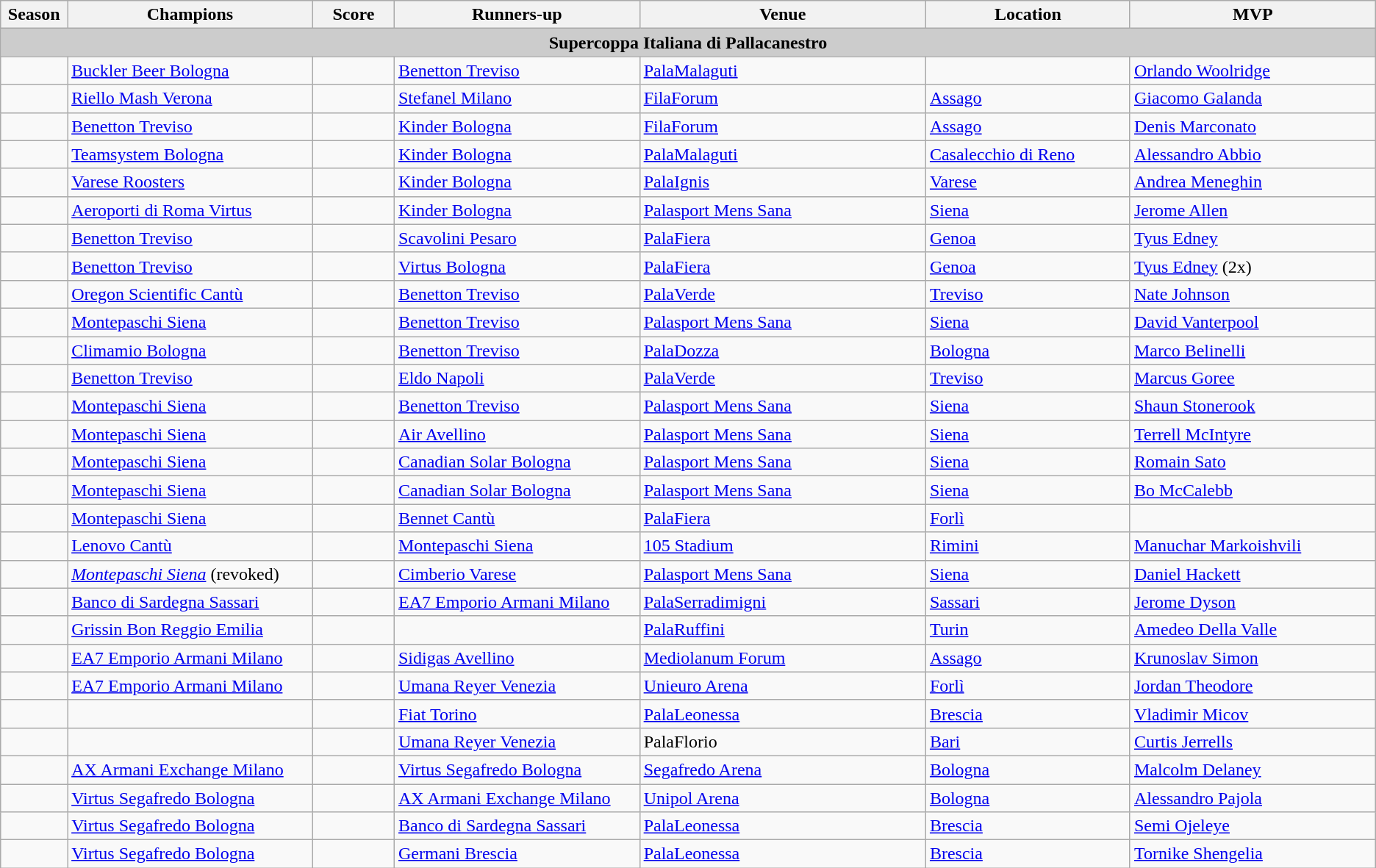<table class="sortable wikitable">
<tr>
<th width=1%>Season</th>
<th width=12%>Champions</th>
<th width=4%>Score</th>
<th width=12%>Runners-up</th>
<th width=14%>Venue</th>
<th width=10%>Location</th>
<th width=12%>MVP</th>
</tr>
<tr>
<th scop=col colspan="7" style="background:#CCCCCC"> Supercoppa Italiana di Pallacanestro</th>
</tr>
<tr>
<td align=center></td>
<td><a href='#'>Buckler Beer Bologna</a></td>
<td align=center></td>
<td><a href='#'>Benetton Treviso</a></td>
<td><a href='#'>PalaMalaguti</a></td>
<td></td>
<td> <a href='#'>Orlando Woolridge</a></td>
</tr>
<tr>
<td align=center></td>
<td><a href='#'>Riello Mash Verona</a></td>
<td align=center></td>
<td><a href='#'>Stefanel Milano</a></td>
<td><a href='#'>FilaForum</a></td>
<td><a href='#'>Assago</a></td>
<td> <a href='#'>Giacomo Galanda</a></td>
</tr>
<tr>
<td align=center></td>
<td><a href='#'>Benetton Treviso</a></td>
<td align=center></td>
<td><a href='#'>Kinder Bologna</a></td>
<td><a href='#'>FilaForum</a></td>
<td><a href='#'>Assago</a></td>
<td> <a href='#'>Denis Marconato</a></td>
</tr>
<tr>
<td align=center></td>
<td><a href='#'>Teamsystem Bologna</a></td>
<td align=center></td>
<td><a href='#'>Kinder Bologna</a></td>
<td><a href='#'>PalaMalaguti</a></td>
<td><a href='#'>Casalecchio di Reno</a></td>
<td> <a href='#'>Alessandro Abbio</a></td>
</tr>
<tr>
<td align=center></td>
<td><a href='#'>Varese Roosters</a></td>
<td align=center></td>
<td><a href='#'>Kinder Bologna</a></td>
<td><a href='#'>PalaIgnis</a></td>
<td><a href='#'>Varese</a></td>
<td> <a href='#'>Andrea Meneghin</a></td>
</tr>
<tr>
<td align=center></td>
<td><a href='#'>Aeroporti di Roma Virtus</a></td>
<td align=center></td>
<td><a href='#'>Kinder Bologna</a></td>
<td><a href='#'>Palasport Mens Sana</a></td>
<td><a href='#'>Siena</a></td>
<td> <a href='#'>Jerome Allen</a></td>
</tr>
<tr>
<td align=center></td>
<td><a href='#'>Benetton Treviso</a></td>
<td align=center></td>
<td><a href='#'>Scavolini Pesaro</a></td>
<td><a href='#'>PalaFiera</a></td>
<td><a href='#'>Genoa</a></td>
<td> <a href='#'>Tyus Edney</a></td>
</tr>
<tr>
<td align=center></td>
<td><a href='#'>Benetton Treviso</a></td>
<td align=center></td>
<td><a href='#'>Virtus Bologna</a></td>
<td><a href='#'>PalaFiera</a></td>
<td><a href='#'>Genoa</a></td>
<td> <a href='#'>Tyus Edney</a> (2x)</td>
</tr>
<tr>
<td align=center></td>
<td><a href='#'>Oregon Scientific Cantù</a></td>
<td align=center></td>
<td><a href='#'>Benetton Treviso</a></td>
<td><a href='#'>PalaVerde</a></td>
<td><a href='#'>Treviso</a></td>
<td> <a href='#'>Nate Johnson</a></td>
</tr>
<tr>
<td align=center></td>
<td><a href='#'>Montepaschi Siena</a></td>
<td align=center></td>
<td><a href='#'>Benetton Treviso</a></td>
<td><a href='#'>Palasport Mens Sana</a></td>
<td><a href='#'>Siena</a></td>
<td> <a href='#'>David Vanterpool</a></td>
</tr>
<tr>
<td align=center></td>
<td><a href='#'>Climamio Bologna</a></td>
<td align=center></td>
<td><a href='#'>Benetton Treviso</a></td>
<td><a href='#'>PalaDozza</a></td>
<td><a href='#'>Bologna</a></td>
<td> <a href='#'>Marco Belinelli</a></td>
</tr>
<tr>
<td align=center></td>
<td><a href='#'>Benetton Treviso</a></td>
<td align=center></td>
<td><a href='#'>Eldo Napoli</a></td>
<td><a href='#'>PalaVerde</a></td>
<td><a href='#'>Treviso</a></td>
<td> <a href='#'>Marcus Goree</a></td>
</tr>
<tr>
<td align=center></td>
<td><a href='#'>Montepaschi Siena</a></td>
<td align=center></td>
<td><a href='#'>Benetton Treviso</a></td>
<td><a href='#'>Palasport Mens Sana</a></td>
<td><a href='#'>Siena</a></td>
<td> <a href='#'>Shaun Stonerook</a></td>
</tr>
<tr>
<td align=center></td>
<td><a href='#'>Montepaschi Siena</a></td>
<td align=center></td>
<td><a href='#'>Air Avellino</a></td>
<td><a href='#'>Palasport Mens Sana</a></td>
<td><a href='#'>Siena</a></td>
<td> <a href='#'>Terrell McIntyre</a></td>
</tr>
<tr>
<td align=center></td>
<td><a href='#'>Montepaschi Siena</a></td>
<td align=center></td>
<td><a href='#'>Canadian Solar Bologna</a></td>
<td><a href='#'>Palasport Mens Sana</a></td>
<td><a href='#'>Siena</a></td>
<td> <a href='#'>Romain Sato</a></td>
</tr>
<tr>
<td align=center></td>
<td><a href='#'>Montepaschi Siena</a></td>
<td align=center></td>
<td><a href='#'>Canadian Solar Bologna</a></td>
<td><a href='#'>Palasport Mens Sana</a></td>
<td><a href='#'>Siena</a></td>
<td> <a href='#'>Bo McCalebb</a></td>
</tr>
<tr>
<td align=center></td>
<td><a href='#'>Montepaschi Siena</a></td>
<td align=center></td>
<td><a href='#'>Bennet Cantù</a></td>
<td><a href='#'>PalaFiera</a></td>
<td><a href='#'>Forlì</a></td>
<td></td>
</tr>
<tr>
<td align=center></td>
<td><a href='#'>Lenovo Cantù</a></td>
<td align=center></td>
<td><a href='#'>Montepaschi Siena</a></td>
<td><a href='#'>105 Stadium</a></td>
<td><a href='#'>Rimini</a></td>
<td> <a href='#'>Manuchar Markoishvili</a></td>
</tr>
<tr>
<td align=center></td>
<td><em><a href='#'>Montepaschi Siena</a></em> (revoked)</td>
<td align=center></td>
<td><a href='#'>Cimberio Varese</a></td>
<td><a href='#'>Palasport Mens Sana</a></td>
<td><a href='#'>Siena</a></td>
<td> <a href='#'>Daniel Hackett</a></td>
</tr>
<tr>
<td align=center></td>
<td><a href='#'>Banco di Sardegna Sassari</a></td>
<td align=center></td>
<td><a href='#'>EA7 Emporio Armani Milano</a></td>
<td><a href='#'>PalaSerradimigni</a></td>
<td><a href='#'>Sassari</a></td>
<td> <a href='#'>Jerome Dyson</a></td>
</tr>
<tr>
<td align=center><a href='#'></a></td>
<td><a href='#'>Grissin Bon Reggio Emilia</a></td>
<td align=center></td>
<td></td>
<td><a href='#'>PalaRuffini</a></td>
<td><a href='#'>Turin</a></td>
<td> <a href='#'>Amedeo Della Valle</a></td>
</tr>
<tr>
<td align=center><a href='#'></a></td>
<td><a href='#'>EA7 Emporio Armani Milano</a></td>
<td align=center></td>
<td><a href='#'>Sidigas Avellino</a></td>
<td><a href='#'>Mediolanum Forum</a></td>
<td><a href='#'>Assago</a></td>
<td> <a href='#'>Krunoslav Simon</a></td>
</tr>
<tr>
<td align=center><a href='#'></a></td>
<td><a href='#'>EA7 Emporio Armani Milano</a></td>
<td align=center></td>
<td><a href='#'>Umana Reyer Venezia</a></td>
<td><a href='#'>Unieuro Arena</a></td>
<td><a href='#'>Forlì</a></td>
<td> <a href='#'>Jordan Theodore</a></td>
</tr>
<tr>
<td align=center><a href='#'></a></td>
<td></td>
<td align=center></td>
<td><a href='#'>Fiat Torino</a></td>
<td><a href='#'>PalaLeonessa</a></td>
<td><a href='#'>Brescia</a></td>
<td> <a href='#'>Vladimir Micov</a></td>
</tr>
<tr>
<td align=center><a href='#'></a></td>
<td></td>
<td align=center></td>
<td><a href='#'>Umana Reyer Venezia</a></td>
<td>PalaFlorio</td>
<td><a href='#'>Bari</a></td>
<td> <a href='#'>Curtis Jerrells</a></td>
</tr>
<tr>
<td align=center><a href='#'></a></td>
<td><a href='#'>AX Armani Exchange Milano</a></td>
<td align=center></td>
<td><a href='#'>Virtus Segafredo Bologna</a></td>
<td><a href='#'>Segafredo Arena</a></td>
<td><a href='#'>Bologna</a></td>
<td> <a href='#'>Malcolm Delaney</a></td>
</tr>
<tr>
<td align=center><a href='#'></a></td>
<td><a href='#'>Virtus Segafredo Bologna</a></td>
<td align=center></td>
<td><a href='#'>AX Armani Exchange Milano</a></td>
<td><a href='#'>Unipol Arena</a></td>
<td><a href='#'>Bologna</a></td>
<td> <a href='#'>Alessandro Pajola</a></td>
</tr>
<tr>
<td align=center><a href='#'></a></td>
<td><a href='#'>Virtus Segafredo Bologna</a></td>
<td align=center></td>
<td><a href='#'>Banco di Sardegna Sassari</a></td>
<td><a href='#'>PalaLeonessa</a></td>
<td><a href='#'>Brescia</a></td>
<td> <a href='#'>Semi Ojeleye</a></td>
</tr>
<tr>
<td align=center><a href='#'></a></td>
<td><a href='#'>Virtus Segafredo Bologna</a></td>
<td align=center></td>
<td><a href='#'>Germani Brescia</a></td>
<td><a href='#'>PalaLeonessa</a></td>
<td><a href='#'>Brescia</a></td>
<td> <a href='#'>Tornike Shengelia</a></td>
</tr>
</table>
